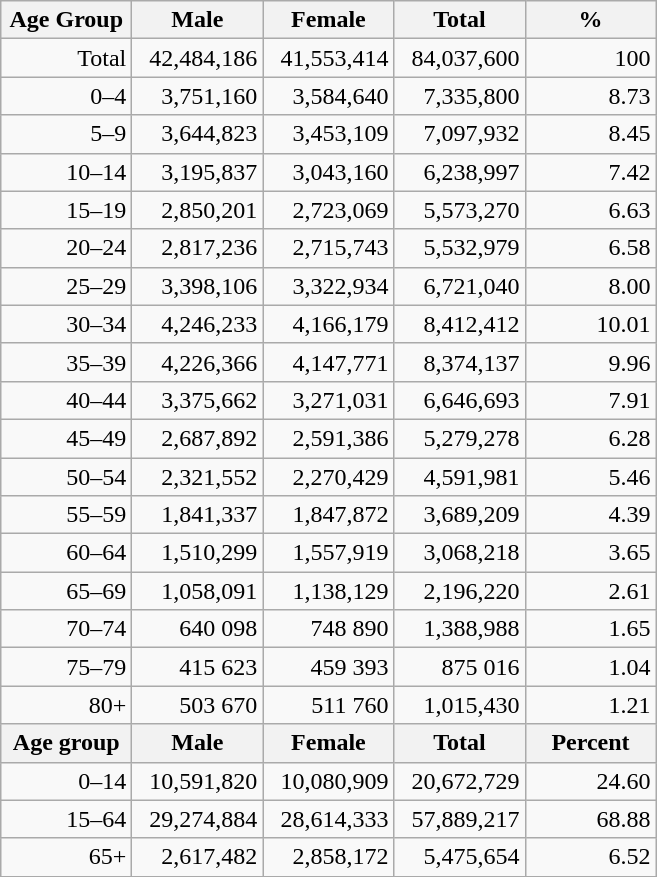<table class="wikitable">
<tr>
<th width="80pt">Age Group</th>
<th width="80pt">Male</th>
<th width="80pt">Female</th>
<th width="80pt">Total</th>
<th width="80pt">%</th>
</tr>
<tr>
<td align="right">Total</td>
<td align="right">42,484,186</td>
<td align="right">41,553,414</td>
<td align="right">84,037,600</td>
<td align="right">100</td>
</tr>
<tr>
<td align="right">0–4</td>
<td align="right">3,751,160</td>
<td align="right">3,584,640</td>
<td align="right">7,335,800</td>
<td align="right">8.73</td>
</tr>
<tr>
<td align="right">5–9</td>
<td align="right">3,644,823</td>
<td align="right">3,453,109</td>
<td align="right">7,097,932</td>
<td align="right">8.45</td>
</tr>
<tr>
<td align="right">10–14</td>
<td align="right">3,195,837</td>
<td align="right">3,043,160</td>
<td align="right">6,238,997</td>
<td align="right">7.42</td>
</tr>
<tr>
<td align="right">15–19</td>
<td align="right">2,850,201</td>
<td align="right">2,723,069</td>
<td align="right">5,573,270</td>
<td align="right">6.63</td>
</tr>
<tr>
<td align="right">20–24</td>
<td align="right">2,817,236</td>
<td align="right">2,715,743</td>
<td align="right">5,532,979</td>
<td align="right">6.58</td>
</tr>
<tr>
<td align="right">25–29</td>
<td align="right">3,398,106</td>
<td align="right">3,322,934</td>
<td align="right">6,721,040</td>
<td align="right">8.00</td>
</tr>
<tr>
<td align="right">30–34</td>
<td align="right">4,246,233</td>
<td align="right">4,166,179</td>
<td align="right">8,412,412</td>
<td align="right">10.01</td>
</tr>
<tr>
<td align="right">35–39</td>
<td align="right">4,226,366</td>
<td align="right">4,147,771</td>
<td align="right">8,374,137</td>
<td align="right">9.96</td>
</tr>
<tr>
<td align="right">40–44</td>
<td align="right">3,375,662</td>
<td align="right">3,271,031</td>
<td align="right">6,646,693</td>
<td align="right">7.91</td>
</tr>
<tr>
<td align="right">45–49</td>
<td align="right">2,687,892</td>
<td align="right">2,591,386</td>
<td align="right">5,279,278</td>
<td align="right">6.28</td>
</tr>
<tr>
<td align="right">50–54</td>
<td align="right">2,321,552</td>
<td align="right">2,270,429</td>
<td align="right">4,591,981</td>
<td align="right">5.46</td>
</tr>
<tr>
<td align="right">55–59</td>
<td align="right">1,841,337</td>
<td align="right">1,847,872</td>
<td align="right">3,689,209</td>
<td align="right">4.39</td>
</tr>
<tr>
<td align="right">60–64</td>
<td align="right">1,510,299</td>
<td align="right">1,557,919</td>
<td align="right">3,068,218</td>
<td align="right">3.65</td>
</tr>
<tr>
<td align="right">65–69</td>
<td align="right">1,058,091</td>
<td align="right">1,138,129</td>
<td align="right">2,196,220</td>
<td align="right">2.61</td>
</tr>
<tr>
<td align="right">70–74</td>
<td align="right">640 098</td>
<td align="right">748 890</td>
<td align="right">1,388,988</td>
<td align="right">1.65</td>
</tr>
<tr>
<td align="right">75–79</td>
<td align="right">415 623</td>
<td align="right">459 393</td>
<td align="right">875 016</td>
<td align="right">1.04</td>
</tr>
<tr>
<td align="right">80+</td>
<td align="right">503 670</td>
<td align="right">511 760</td>
<td align="right">1,015,430</td>
<td align="right">1.21</td>
</tr>
<tr>
<th width="50">Age group</th>
<th width="80pt">Male</th>
<th width="80">Female</th>
<th width="80">Total</th>
<th width="50">Percent</th>
</tr>
<tr>
<td align="right">0–14</td>
<td align="right">10,591,820</td>
<td align="right">10,080,909</td>
<td align="right">20,672,729</td>
<td align="right">24.60</td>
</tr>
<tr>
<td align="right">15–64</td>
<td align="right">29,274,884</td>
<td align="right">28,614,333</td>
<td align="right">57,889,217</td>
<td align="right">68.88</td>
</tr>
<tr>
<td align="right">65+</td>
<td align="right">2,617,482</td>
<td align="right">2,858,172</td>
<td align="right">5,475,654</td>
<td align="right">6.52</td>
</tr>
<tr>
</tr>
</table>
